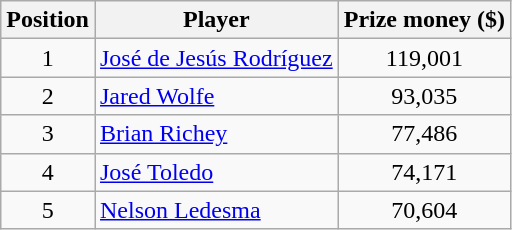<table class=wikitable>
<tr>
<th>Position</th>
<th>Player</th>
<th>Prize money ($)</th>
</tr>
<tr>
<td align=center>1</td>
<td> <a href='#'>José de Jesús Rodríguez</a></td>
<td align=center>119,001</td>
</tr>
<tr>
<td align=center>2</td>
<td> <a href='#'>Jared Wolfe</a></td>
<td align=center>93,035</td>
</tr>
<tr>
<td align=center>3</td>
<td>  <a href='#'>Brian Richey</a></td>
<td align=center>77,486</td>
</tr>
<tr>
<td align=center>4</td>
<td> <a href='#'>José Toledo</a></td>
<td align=center>74,171</td>
</tr>
<tr>
<td align=center>5</td>
<td> <a href='#'>Nelson Ledesma</a></td>
<td align=center>70,604</td>
</tr>
</table>
